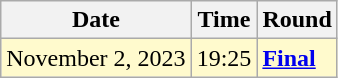<table class="wikitable">
<tr>
<th>Date</th>
<th>Time</th>
<th>Round</th>
</tr>
<tr style=background:lemonchiffon>
<td>November 2, 2023</td>
<td>19:25</td>
<td><strong><a href='#'>Final</a></strong></td>
</tr>
</table>
